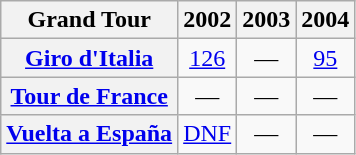<table class="wikitable plainrowheaders">
<tr>
<th>Grand Tour</th>
<th scope="col">2002</th>
<th scope="col">2003</th>
<th scope="col">2004</th>
</tr>
<tr style="text-align:center;">
<th scope="row"> <a href='#'>Giro d'Italia</a></th>
<td style="text-align:center;"><a href='#'>126</a></td>
<td>—</td>
<td style="text-align:center;"><a href='#'>95</a></td>
</tr>
<tr style="text-align:center;">
<th scope="row"> <a href='#'>Tour de France</a></th>
<td>—</td>
<td>—</td>
<td>—</td>
</tr>
<tr style="text-align:center;">
<th scope="row"> <a href='#'>Vuelta a España</a></th>
<td style="text-align:center;"><a href='#'>DNF</a></td>
<td>—</td>
<td>—</td>
</tr>
</table>
